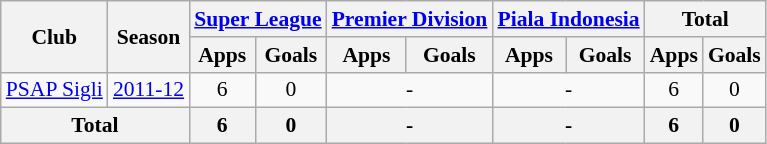<table class="wikitable" style="font-size:90%; text-align:center;">
<tr>
<th rowspan="2">Club</th>
<th rowspan="2">Season</th>
<th colspan="2"><a href='#'>Super League</a></th>
<th colspan="2"><a href='#'>Premier Division</a></th>
<th colspan="2"><a href='#'>Piala Indonesia</a></th>
<th colspan="2">Total</th>
</tr>
<tr>
<th>Apps</th>
<th>Goals</th>
<th>Apps</th>
<th>Goals</th>
<th>Apps</th>
<th>Goals</th>
<th>Apps</th>
<th>Goals</th>
</tr>
<tr>
<td rowspan="1"><a href='#'>PSAP Sigli</a></td>
<td><a href='#'>2011-12</a></td>
<td>6</td>
<td>0</td>
<td colspan="2">-</td>
<td colspan="2">-</td>
<td>6</td>
<td>0</td>
</tr>
<tr>
<th colspan="2">Total</th>
<th>6</th>
<th>0</th>
<th colspan="2">-</th>
<th colspan="2">-</th>
<th>6</th>
<th>0</th>
</tr>
</table>
